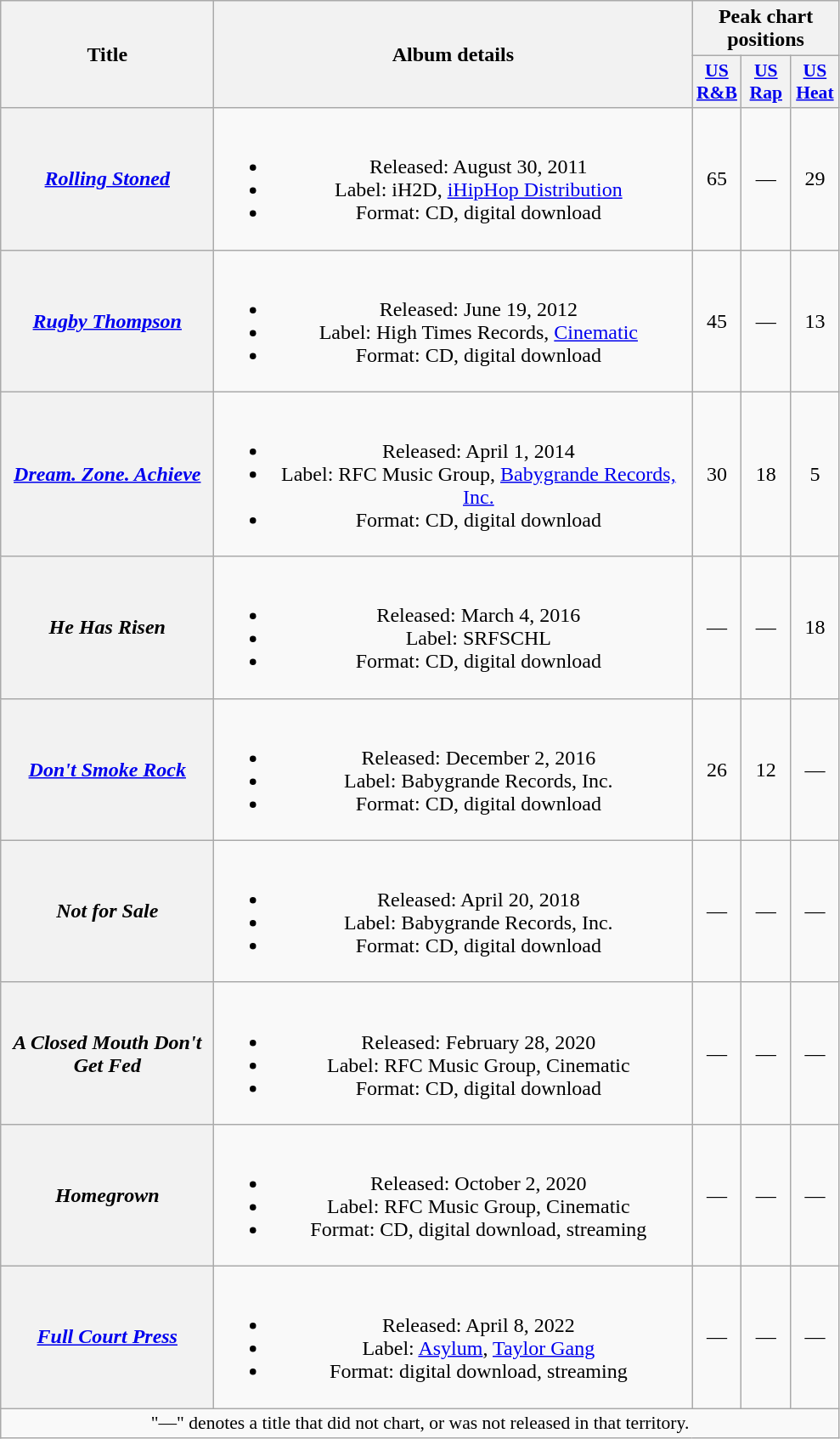<table class="wikitable plainrowheaders" style="text-align:center;">
<tr>
<th scope="col" rowspan="2" style="width:10em;">Title</th>
<th scope="col" rowspan="2" style="width:23em;">Album details</th>
<th scope="col" colspan="3">Peak chart positions</th>
</tr>
<tr>
<th scope="col" style="width:2.2em;font-size:90%;"><a href='#'>US<br>R&B</a></th>
<th scope="col" style="width:2.2em;font-size:90%;"><a href='#'>US<br>Rap</a></th>
<th scope="col" style="width:2.2em;font-size:90%;"><a href='#'>US<br>Heat</a></th>
</tr>
<tr>
<th scope="row"><em><a href='#'>Rolling Stoned</a></em></th>
<td><br><ul><li>Released: August 30, 2011</li><li>Label: iH2D, <a href='#'>iHipHop Distribution</a></li><li>Format: CD, digital download</li></ul></td>
<td>65</td>
<td>—</td>
<td>29</td>
</tr>
<tr>
<th scope="row"><em><a href='#'>Rugby Thompson</a></em></th>
<td><br><ul><li>Released: June 19, 2012</li><li>Label: High Times Records, <a href='#'>Cinematic</a></li><li>Format: CD, digital download</li></ul></td>
<td>45</td>
<td>—</td>
<td>13</td>
</tr>
<tr>
<th scope="row"><em><a href='#'>Dream. Zone. Achieve</a></em></th>
<td><br><ul><li>Released: April 1, 2014</li><li>Label: RFC Music Group, <a href='#'>Babygrande Records, Inc.</a></li><li>Format: CD, digital download</li></ul></td>
<td>30</td>
<td>18</td>
<td>5</td>
</tr>
<tr>
<th scope="row"><em>He Has Risen</em></th>
<td><br><ul><li>Released: March 4, 2016</li><li>Label: SRFSCHL</li><li>Format: CD, digital download</li></ul></td>
<td>—</td>
<td>—</td>
<td>18</td>
</tr>
<tr>
<th scope="row"><em><a href='#'>Don't Smoke Rock</a></em><br></th>
<td><br><ul><li>Released: December 2, 2016</li><li>Label: Babygrande Records, Inc.</li><li>Format: CD, digital download</li></ul></td>
<td>26</td>
<td>12</td>
<td>—</td>
</tr>
<tr>
<th scope="row"><em>Not for Sale</em></th>
<td><br><ul><li>Released: April 20, 2018</li><li>Label: Babygrande Records, Inc.</li><li>Format: CD, digital download</li></ul></td>
<td>—</td>
<td>—</td>
<td>—</td>
</tr>
<tr>
<th scope="row"><em>A Closed Mouth Don't Get Fed</em></th>
<td><br><ul><li>Released: February 28, 2020</li><li>Label: RFC Music Group, Cinematic</li><li>Format: CD, digital download</li></ul></td>
<td>—</td>
<td>—</td>
<td>—</td>
</tr>
<tr>
<th scope="row"><em>Homegrown</em></th>
<td><br><ul><li>Released: October 2, 2020</li><li>Label: RFC Music Group, Cinematic</li><li>Format: CD, digital download, streaming</li></ul></td>
<td>—</td>
<td>—</td>
<td>—</td>
</tr>
<tr>
<th scope="row"><em><a href='#'>Full Court Press</a></em><br></th>
<td><br><ul><li>Released: April 8, 2022</li><li>Label: <a href='#'>Asylum</a>, <a href='#'>Taylor Gang</a></li><li>Format: digital download, streaming</li></ul></td>
<td>—</td>
<td>—</td>
<td>—</td>
</tr>
<tr>
<td colspan="14" style="font-size:90%">"—" denotes a title that did not chart, or was not released in that territory.</td>
</tr>
</table>
